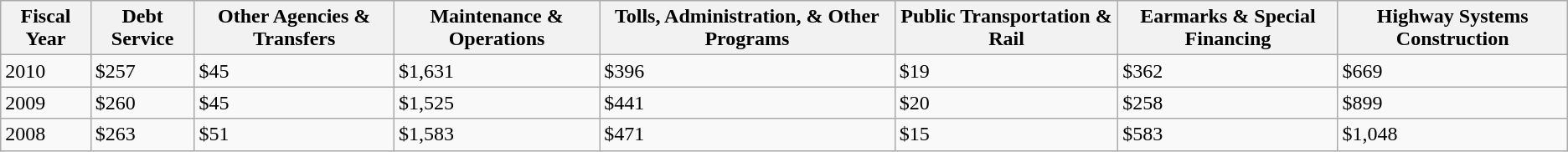<table class="wikitable sortable">
<tr>
<th>Fiscal Year</th>
<th>Debt Service</th>
<th>Other Agencies & Transfers</th>
<th>Maintenance & Operations</th>
<th>Tolls, Administration, & Other Programs</th>
<th>Public Transportation & Rail</th>
<th>Earmarks & Special Financing</th>
<th>Highway Systems Construction</th>
</tr>
<tr>
<td>2010</td>
<td>$257</td>
<td>$45</td>
<td>$1,631</td>
<td>$396</td>
<td>$19</td>
<td>$362</td>
<td>$669</td>
</tr>
<tr>
<td>2009</td>
<td>$260</td>
<td>$45</td>
<td>$1,525</td>
<td>$441</td>
<td>$20</td>
<td>$258</td>
<td>$899</td>
</tr>
<tr>
<td>2008</td>
<td>$263</td>
<td>$51</td>
<td>$1,583</td>
<td>$471</td>
<td>$15</td>
<td>$583</td>
<td>$1,048</td>
</tr>
</table>
